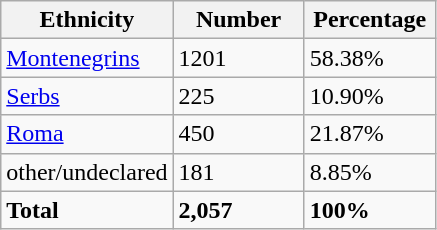<table class="wikitable">
<tr>
<th width="100px">Ethnicity</th>
<th width="80px">Number</th>
<th width="80px">Percentage</th>
</tr>
<tr>
<td><a href='#'>Montenegrins</a></td>
<td>1201</td>
<td>58.38%</td>
</tr>
<tr>
<td><a href='#'>Serbs</a></td>
<td>225</td>
<td>10.90%</td>
</tr>
<tr>
<td><a href='#'>Roma</a></td>
<td>450</td>
<td>21.87%</td>
</tr>
<tr>
<td>other/undeclared</td>
<td>181</td>
<td>8.85%</td>
</tr>
<tr>
<td><strong>Total</strong></td>
<td><strong>2,057</strong></td>
<td><strong>100%</strong></td>
</tr>
</table>
